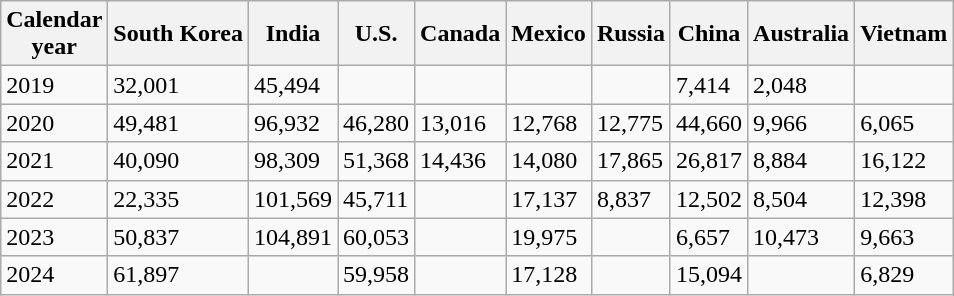<table class="wikitable">
<tr>
<th>Calendar<br>year</th>
<th>South Korea</th>
<th>India</th>
<th>U.S.</th>
<th>Canada</th>
<th>Mexico</th>
<th>Russia</th>
<th>China</th>
<th>Australia</th>
<th>Vietnam</th>
</tr>
<tr>
<td>2019</td>
<td>32,001</td>
<td>45,494</td>
<td></td>
<td></td>
<td></td>
<td></td>
<td>7,414</td>
<td>2,048</td>
<td></td>
</tr>
<tr>
<td>2020</td>
<td>49,481</td>
<td>96,932</td>
<td>46,280</td>
<td>13,016</td>
<td>12,768</td>
<td>12,775</td>
<td>44,660</td>
<td>9,966</td>
<td>6,065</td>
</tr>
<tr>
<td>2021</td>
<td>40,090</td>
<td>98,309</td>
<td>51,368</td>
<td>14,436</td>
<td>14,080</td>
<td>17,865</td>
<td>26,817</td>
<td>8,884</td>
<td>16,122</td>
</tr>
<tr>
<td>2022</td>
<td>22,335</td>
<td>101,569</td>
<td>45,711</td>
<td></td>
<td>17,137</td>
<td>8,837</td>
<td>12,502</td>
<td>8,504</td>
<td>12,398</td>
</tr>
<tr>
<td>2023</td>
<td>50,837</td>
<td>104,891</td>
<td>60,053</td>
<td></td>
<td>19,975</td>
<td></td>
<td>6,657</td>
<td>10,473</td>
<td>9,663</td>
</tr>
<tr>
<td>2024</td>
<td>61,897</td>
<td></td>
<td>59,958</td>
<td></td>
<td>17,128</td>
<td></td>
<td>15,094</td>
<td></td>
<td>6,829</td>
</tr>
</table>
